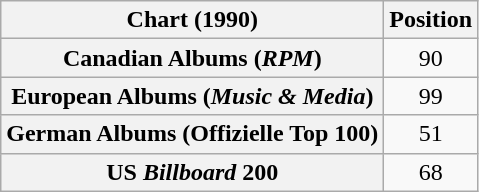<table class="wikitable sortable plainrowheaders">
<tr>
<th scope="col">Chart (1990)</th>
<th scope="col">Position</th>
</tr>
<tr>
<th scope="row">Canadian Albums (<em>RPM</em>)</th>
<td align="center">90</td>
</tr>
<tr>
<th scope="row">European Albums (<em>Music & Media</em>)</th>
<td align="center">99</td>
</tr>
<tr>
<th scope="row">German Albums (Offizielle Top 100)</th>
<td align="center">51</td>
</tr>
<tr>
<th scope="row">US <em>Billboard</em> 200</th>
<td align=center>68</td>
</tr>
</table>
